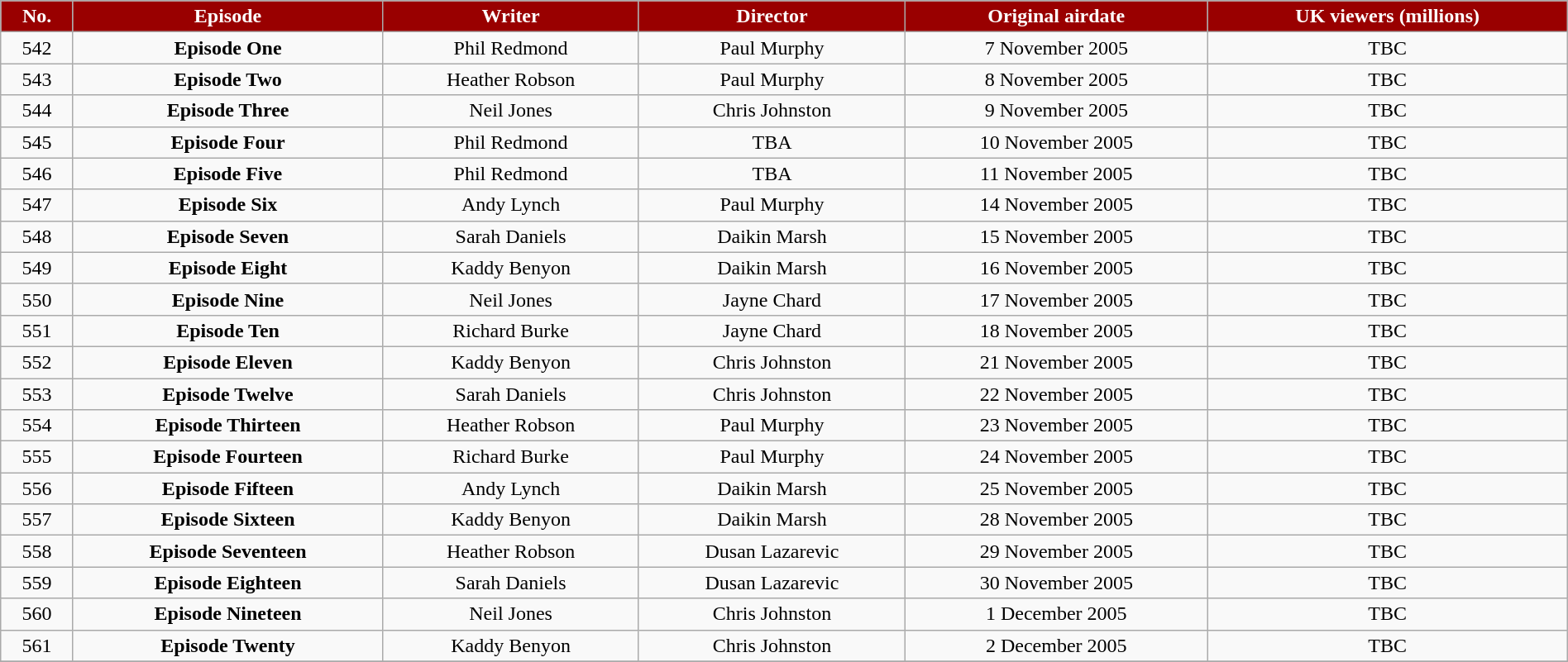<table class="wikitable" style="width:100%;">
<tr>
<th style="background: #990000; color:white">No.</th>
<th style="background: #990000; color:white">Episode</th>
<th style="background: #990000; color:white">Writer</th>
<th style="background: #990000; color:white">Director</th>
<th style="background: #990000; color:white">Original airdate</th>
<th style="background: #990000; color:white">UK viewers (millions)</th>
</tr>
<tr>
<td align="center">542</td>
<td align="center"><strong>Episode One</strong></td>
<td align="center">Phil Redmond</td>
<td align="center">Paul Murphy</td>
<td align="center">7 November 2005</td>
<td align="center">TBC</td>
</tr>
<tr>
<td align="center">543</td>
<td align="center"><strong>Episode Two</strong></td>
<td align="center">Heather Robson</td>
<td align="center">Paul Murphy</td>
<td align="center">8 November 2005</td>
<td align="center">TBC</td>
</tr>
<tr>
<td align="center">544</td>
<td align="center"><strong>Episode Three</strong></td>
<td align="center">Neil Jones</td>
<td align="center">Chris Johnston</td>
<td align="center">9 November 2005</td>
<td align="center">TBC</td>
</tr>
<tr>
<td align="center">545</td>
<td align="center"><strong>Episode Four</strong></td>
<td align="center">Phil Redmond</td>
<td align="center">TBA</td>
<td align="center">10 November 2005</td>
<td align="center">TBC</td>
</tr>
<tr>
<td align="center">546</td>
<td align="center"><strong>Episode Five</strong></td>
<td align="center">Phil Redmond</td>
<td align="center">TBA</td>
<td align="center">11 November 2005</td>
<td align="center">TBC</td>
</tr>
<tr>
<td align="center">547</td>
<td align="center"><strong>Episode Six</strong></td>
<td align="center">Andy Lynch</td>
<td align="center">Paul Murphy</td>
<td align="center">14 November 2005</td>
<td align="center">TBC</td>
</tr>
<tr>
<td align="center">548</td>
<td align="center"><strong>Episode Seven</strong></td>
<td align="center">Sarah Daniels</td>
<td align="center">Daikin Marsh</td>
<td align="center">15 November 2005</td>
<td align="center">TBC</td>
</tr>
<tr>
<td align="center">549</td>
<td align="center"><strong>Episode Eight</strong></td>
<td align="center">Kaddy Benyon</td>
<td align="center">Daikin Marsh</td>
<td align="center">16 November 2005</td>
<td align="center">TBC</td>
</tr>
<tr>
<td align="center">550</td>
<td align="center"><strong>Episode Nine</strong></td>
<td align="center">Neil Jones</td>
<td align="center">Jayne Chard</td>
<td align="center">17 November 2005</td>
<td align="center">TBC</td>
</tr>
<tr>
<td align="center">551</td>
<td align="center"><strong>Episode Ten</strong></td>
<td align="center">Richard Burke</td>
<td align="center">Jayne Chard</td>
<td align="center">18 November 2005</td>
<td align="center">TBC</td>
</tr>
<tr>
<td align="center">552</td>
<td align="center"><strong>Episode Eleven</strong></td>
<td align="center">Kaddy Benyon</td>
<td align="center">Chris Johnston</td>
<td align="center">21 November 2005</td>
<td align="center">TBC</td>
</tr>
<tr>
<td align="center">553</td>
<td align="center"><strong>Episode Twelve</strong></td>
<td align="center">Sarah Daniels</td>
<td align="center">Chris Johnston</td>
<td align="center">22 November 2005</td>
<td align="center">TBC</td>
</tr>
<tr>
<td align="center">554</td>
<td align="center"><strong>Episode Thirteen</strong></td>
<td align="center">Heather Robson</td>
<td align="center">Paul Murphy</td>
<td align="center">23 November 2005</td>
<td align="center">TBC</td>
</tr>
<tr>
<td align="center">555</td>
<td align="center"><strong>Episode Fourteen</strong></td>
<td align="center">Richard Burke</td>
<td align="center">Paul Murphy</td>
<td align="center">24 November 2005</td>
<td align="center">TBC</td>
</tr>
<tr>
<td align="center">556</td>
<td align="center"><strong>Episode Fifteen</strong></td>
<td align="center">Andy Lynch</td>
<td align="center">Daikin Marsh</td>
<td align="center">25 November 2005</td>
<td align="center">TBC</td>
</tr>
<tr>
<td align="center">557</td>
<td align="center"><strong>Episode Sixteen</strong></td>
<td align="center">Kaddy Benyon</td>
<td align="center">Daikin Marsh</td>
<td align="center">28 November 2005</td>
<td align="center">TBC</td>
</tr>
<tr>
<td align="center">558</td>
<td align="center"><strong>Episode Seventeen</strong></td>
<td align="center">Heather Robson</td>
<td align="center">Dusan Lazarevic</td>
<td align="center">29 November 2005</td>
<td align="center">TBC</td>
</tr>
<tr>
<td align="center">559</td>
<td align="center"><strong>Episode Eighteen</strong></td>
<td align="center">Sarah Daniels</td>
<td align="center">Dusan Lazarevic</td>
<td align="center">30 November 2005</td>
<td align="center">TBC</td>
</tr>
<tr>
<td align="center">560</td>
<td align="center"><strong>Episode Nineteen</strong></td>
<td align="center">Neil Jones</td>
<td align="center">Chris Johnston</td>
<td align="center">1 December 2005</td>
<td align="center">TBC</td>
</tr>
<tr>
<td align="center">561</td>
<td align="center"><strong>Episode Twenty</strong></td>
<td align="center">Kaddy Benyon</td>
<td align="center">Chris Johnston</td>
<td align="center">2 December 2005</td>
<td align="center">TBC</td>
</tr>
<tr>
</tr>
</table>
